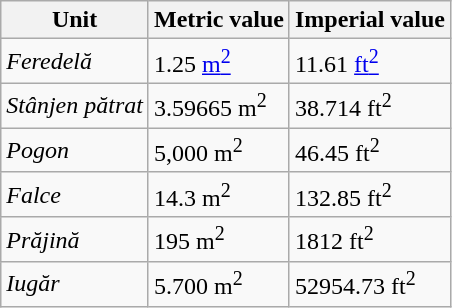<table class="wikitable">
<tr>
<th>Unit</th>
<th>Metric value</th>
<th>Imperial value</th>
</tr>
<tr>
<td><em>Feredelă</em></td>
<td>1.25 <a href='#'>m<sup>2</sup></a></td>
<td>11.61 <a href='#'>ft<sup>2</sup></a></td>
</tr>
<tr>
<td><em>Stânjen pătrat</em></td>
<td>3.59665 m<sup>2</sup></td>
<td>38.714 ft<sup>2</sup></td>
</tr>
<tr>
<td><em>Pogon</em></td>
<td>5,000 m<sup>2</sup></td>
<td>46.45 ft<sup>2</sup></td>
</tr>
<tr>
<td><em>Falce</em></td>
<td>14.3 m<sup>2</sup></td>
<td>132.85 ft<sup>2</sup></td>
</tr>
<tr>
<td><em>Prăjină</em></td>
<td>195 m<sup>2</sup></td>
<td>1812 ft<sup>2</sup></td>
</tr>
<tr>
<td><em>Iugăr</em></td>
<td>5.700 m<sup>2</sup></td>
<td>52954.73 ft<sup>2</sup></td>
</tr>
</table>
